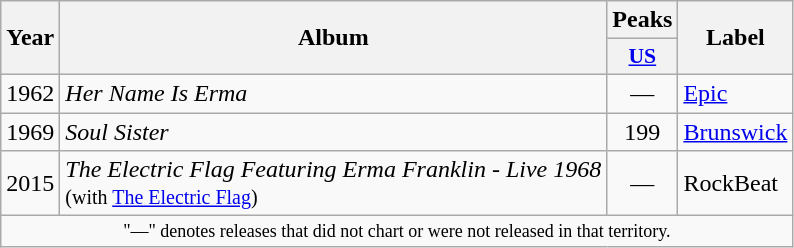<table class="wikitable">
<tr>
<th rowspan="2">Year</th>
<th rowspan="2">Album</th>
<th>Peaks</th>
<th rowspan="2">Label</th>
</tr>
<tr>
<th scope="col" style="width:2.6em; font-size:90%;"><a href='#'>US</a><br></th>
</tr>
<tr>
<td>1962</td>
<td><em>Her Name Is Erma</em></td>
<td align=center>—</td>
<td><a href='#'>Epic</a></td>
</tr>
<tr>
<td>1969</td>
<td><em>Soul Sister</em></td>
<td align=center>199</td>
<td><a href='#'>Brunswick</a></td>
</tr>
<tr>
<td>2015</td>
<td><em>The Electric Flag Featuring Erma Franklin - Live 1968</em><br><small>(with <a href='#'>The Electric Flag</a>)</small></td>
<td align=center>—</td>
<td>RockBeat</td>
</tr>
<tr>
<td colspan="6" style="text-align:center; font-size:9pt;">"—" denotes releases that did not chart or were not released in that territory.</td>
</tr>
</table>
